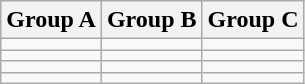<table class="wikitable">
<tr>
<th>Group A</th>
<th>Group B</th>
<th>Group C</th>
</tr>
<tr>
<td></td>
<td></td>
<td></td>
</tr>
<tr>
<td></td>
<td></td>
<td></td>
</tr>
<tr>
<td></td>
<td></td>
<td></td>
</tr>
<tr>
<td></td>
<td></td>
<td></td>
</tr>
</table>
